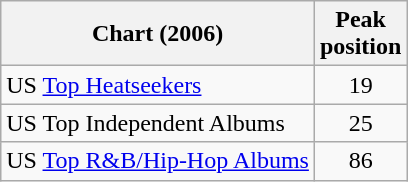<table class="wikitable">
<tr>
<th>Chart (2006)</th>
<th>Peak<br>position</th>
</tr>
<tr>
<td>US <a href='#'>Top Heatseekers</a></td>
<td align="center">19</td>
</tr>
<tr>
<td>US Top Independent Albums</td>
<td align="center">25</td>
</tr>
<tr>
<td>US <a href='#'>Top R&B/Hip-Hop Albums</a></td>
<td align="center">86</td>
</tr>
</table>
